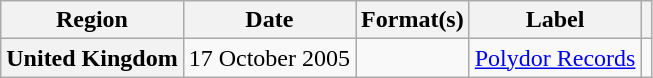<table class="wikitable plainrowheaders">
<tr>
<th scope="col">Region</th>
<th scope="col">Date</th>
<th scope="col">Format(s)</th>
<th scope="col">Label</th>
<th></th>
</tr>
<tr>
<th scope="row">United Kingdom</th>
<td>17 October 2005</td>
<td></td>
<td rowspan="1"><a href='#'>Polydor Records</a></td>
<td></td>
</tr>
</table>
